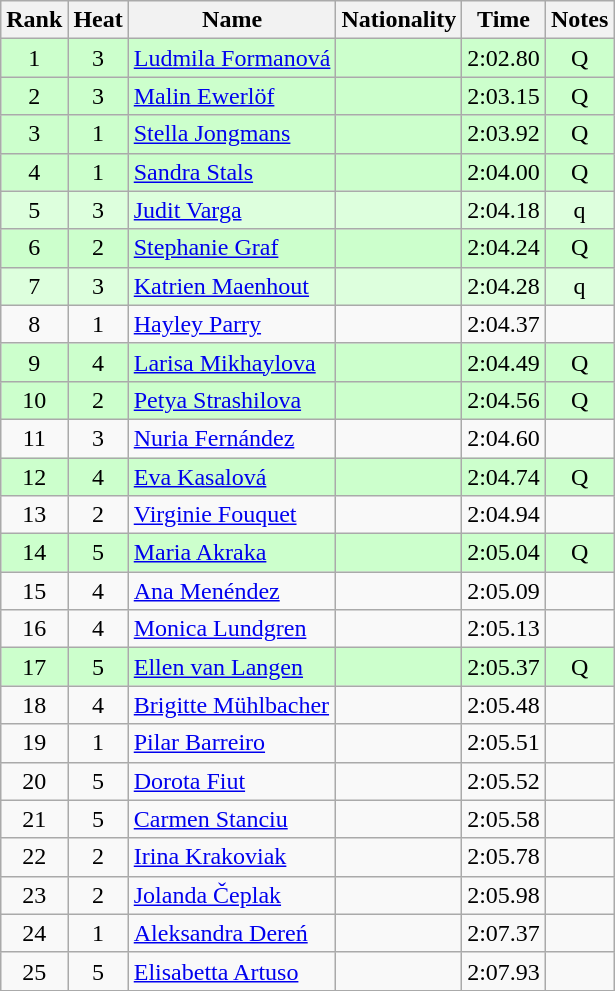<table class="wikitable sortable" style="text-align:center">
<tr>
<th>Rank</th>
<th>Heat</th>
<th>Name</th>
<th>Nationality</th>
<th>Time</th>
<th>Notes</th>
</tr>
<tr bgcolor=ccffcc>
<td>1</td>
<td>3</td>
<td align="left"><a href='#'>Ludmila Formanová</a></td>
<td align=left></td>
<td>2:02.80</td>
<td>Q</td>
</tr>
<tr bgcolor=ccffcc>
<td>2</td>
<td>3</td>
<td align="left"><a href='#'>Malin Ewerlöf</a></td>
<td align=left></td>
<td>2:03.15</td>
<td>Q</td>
</tr>
<tr bgcolor=ccffcc>
<td>3</td>
<td>1</td>
<td align="left"><a href='#'>Stella Jongmans</a></td>
<td align=left></td>
<td>2:03.92</td>
<td>Q</td>
</tr>
<tr bgcolor=ccffcc>
<td>4</td>
<td>1</td>
<td align="left"><a href='#'>Sandra Stals</a></td>
<td align=left></td>
<td>2:04.00</td>
<td>Q</td>
</tr>
<tr bgcolor=ddffdd>
<td>5</td>
<td>3</td>
<td align="left"><a href='#'>Judit Varga</a></td>
<td align=left></td>
<td>2:04.18</td>
<td>q</td>
</tr>
<tr bgcolor=ccffcc>
<td>6</td>
<td>2</td>
<td align="left"><a href='#'>Stephanie Graf</a></td>
<td align=left></td>
<td>2:04.24</td>
<td>Q</td>
</tr>
<tr bgcolor=ddffdd>
<td>7</td>
<td>3</td>
<td align="left"><a href='#'>Katrien Maenhout</a></td>
<td align=left></td>
<td>2:04.28</td>
<td>q</td>
</tr>
<tr>
<td>8</td>
<td>1</td>
<td align="left"><a href='#'>Hayley Parry</a></td>
<td align=left></td>
<td>2:04.37</td>
<td></td>
</tr>
<tr bgcolor=ccffcc>
<td>9</td>
<td>4</td>
<td align="left"><a href='#'>Larisa Mikhaylova</a></td>
<td align=left></td>
<td>2:04.49</td>
<td>Q</td>
</tr>
<tr bgcolor=ccffcc>
<td>10</td>
<td>2</td>
<td align="left"><a href='#'>Petya Strashilova</a></td>
<td align=left></td>
<td>2:04.56</td>
<td>Q</td>
</tr>
<tr>
<td>11</td>
<td>3</td>
<td align="left"><a href='#'>Nuria Fernández</a></td>
<td align=left></td>
<td>2:04.60</td>
<td></td>
</tr>
<tr bgcolor=ccffcc>
<td>12</td>
<td>4</td>
<td align="left"><a href='#'>Eva Kasalová</a></td>
<td align=left></td>
<td>2:04.74</td>
<td>Q</td>
</tr>
<tr>
<td>13</td>
<td>2</td>
<td align="left"><a href='#'>Virginie Fouquet</a></td>
<td align=left></td>
<td>2:04.94</td>
<td></td>
</tr>
<tr bgcolor=ccffcc>
<td>14</td>
<td>5</td>
<td align="left"><a href='#'>Maria Akraka</a></td>
<td align=left></td>
<td>2:05.04</td>
<td>Q</td>
</tr>
<tr>
<td>15</td>
<td>4</td>
<td align="left"><a href='#'>Ana Menéndez</a></td>
<td align=left></td>
<td>2:05.09</td>
<td></td>
</tr>
<tr>
<td>16</td>
<td>4</td>
<td align="left"><a href='#'>Monica Lundgren</a></td>
<td align=left></td>
<td>2:05.13</td>
<td></td>
</tr>
<tr bgcolor=ccffcc>
<td>17</td>
<td>5</td>
<td align="left"><a href='#'>Ellen van Langen</a></td>
<td align=left></td>
<td>2:05.37</td>
<td>Q</td>
</tr>
<tr>
<td>18</td>
<td>4</td>
<td align="left"><a href='#'>Brigitte Mühlbacher</a></td>
<td align=left></td>
<td>2:05.48</td>
<td></td>
</tr>
<tr>
<td>19</td>
<td>1</td>
<td align="left"><a href='#'>Pilar Barreiro</a></td>
<td align=left></td>
<td>2:05.51</td>
<td></td>
</tr>
<tr>
<td>20</td>
<td>5</td>
<td align="left"><a href='#'>Dorota Fiut</a></td>
<td align=left></td>
<td>2:05.52</td>
<td></td>
</tr>
<tr>
<td>21</td>
<td>5</td>
<td align="left"><a href='#'>Carmen Stanciu</a></td>
<td align=left></td>
<td>2:05.58</td>
<td></td>
</tr>
<tr>
<td>22</td>
<td>2</td>
<td align="left"><a href='#'>Irina Krakoviak</a></td>
<td align=left></td>
<td>2:05.78</td>
<td></td>
</tr>
<tr>
<td>23</td>
<td>2</td>
<td align="left"><a href='#'>Jolanda Čeplak</a></td>
<td align=left></td>
<td>2:05.98</td>
<td></td>
</tr>
<tr>
<td>24</td>
<td>1</td>
<td align="left"><a href='#'>Aleksandra Dereń</a></td>
<td align=left></td>
<td>2:07.37</td>
<td></td>
</tr>
<tr>
<td>25</td>
<td>5</td>
<td align="left"><a href='#'>Elisabetta Artuso</a></td>
<td align=left></td>
<td>2:07.93</td>
<td></td>
</tr>
</table>
